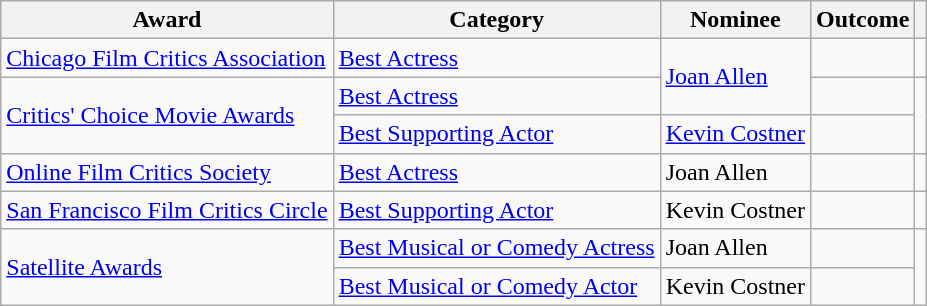<table class="wikitable plainrowheaders sortable">
<tr>
<th>Award</th>
<th>Category</th>
<th>Nominee</th>
<th>Outcome</th>
<th></th>
</tr>
<tr>
<td><a href='#'>Chicago Film Critics Association</a></td>
<td><a href='#'>Best Actress</a></td>
<td rowspan="2"><a href='#'>Joan Allen</a></td>
<td></td>
<td></td>
</tr>
<tr>
<td rowspan="2"><a href='#'>Critics' Choice Movie Awards</a></td>
<td><a href='#'>Best Actress</a></td>
<td></td>
<td rowspan="2"></td>
</tr>
<tr>
<td><a href='#'>Best Supporting Actor</a></td>
<td><a href='#'>Kevin Costner</a></td>
<td></td>
</tr>
<tr>
<td><a href='#'>Online Film Critics Society</a></td>
<td><a href='#'>Best Actress</a></td>
<td>Joan Allen</td>
<td></td>
<td></td>
</tr>
<tr>
<td><a href='#'>San Francisco Film Critics Circle</a></td>
<td><a href='#'>Best Supporting Actor</a></td>
<td>Kevin Costner</td>
<td></td>
<td></td>
</tr>
<tr>
<td rowspan="2"><a href='#'>Satellite Awards</a></td>
<td><a href='#'>Best Musical or Comedy Actress</a></td>
<td>Joan Allen</td>
<td></td>
<td rowspan="2"  align="center"></td>
</tr>
<tr>
<td><a href='#'>Best Musical or Comedy Actor</a></td>
<td>Kevin Costner</td>
<td></td>
</tr>
</table>
